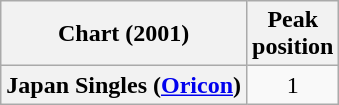<table class="wikitable plainrowheaders">
<tr>
<th>Chart (2001)</th>
<th>Peak<br>position</th>
</tr>
<tr>
<th scope="row">Japan Singles (<a href='#'>Oricon</a>)</th>
<td style="text-align:center;">1</td>
</tr>
</table>
